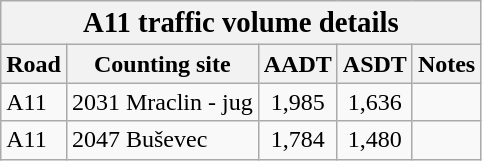<table class="wikitable">
<tr>
<td colspan=5 bgcolor="#f2f2f2" align=center style=margin-top:15><big><strong>A11 traffic volume details</strong></big></td>
</tr>
<tr>
<td align=center bgcolor="#f2f2f2"><strong>Road</strong></td>
<td align=center bgcolor="#f2f2f2"><strong>Counting site</strong></td>
<td align=center bgcolor="#f2f2f2"><strong>AADT</strong></td>
<td align=center bgcolor="#f2f2f2"><strong>ASDT</strong></td>
<td align=center bgcolor="#f2f2f2"><strong>Notes</strong></td>
</tr>
<tr>
<td> A11</td>
<td>2031 Mraclin - jug</td>
<td align=center>1,985</td>
<td align=center>1,636</td>
<td></td>
</tr>
<tr>
<td> A11</td>
<td>2047 Buševec</td>
<td align=center>1,784</td>
<td align=center>1,480</td>
<td></td>
</tr>
</table>
